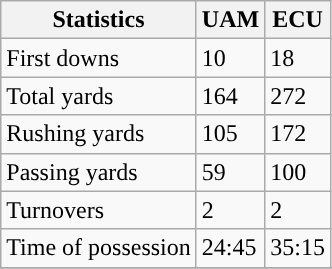<table class="wikitable" style="float: left;">
<tr>
<th>Statistics</th>
<th>UAM</th>
<th>ECU</th>
</tr>
<tr>
<td>First downs</td>
<td>10</td>
<td>18</td>
</tr>
<tr>
<td>Total yards</td>
<td>164</td>
<td>272</td>
</tr>
<tr>
<td>Rushing yards</td>
<td>105</td>
<td>172</td>
</tr>
<tr>
<td>Passing yards</td>
<td>59</td>
<td>100</td>
</tr>
<tr>
<td>Turnovers</td>
<td>2</td>
<td>2</td>
</tr>
<tr>
<td>Time of possession</td>
<td>24:45</td>
<td>35:15</td>
</tr>
<tr>
</tr>
</table>
